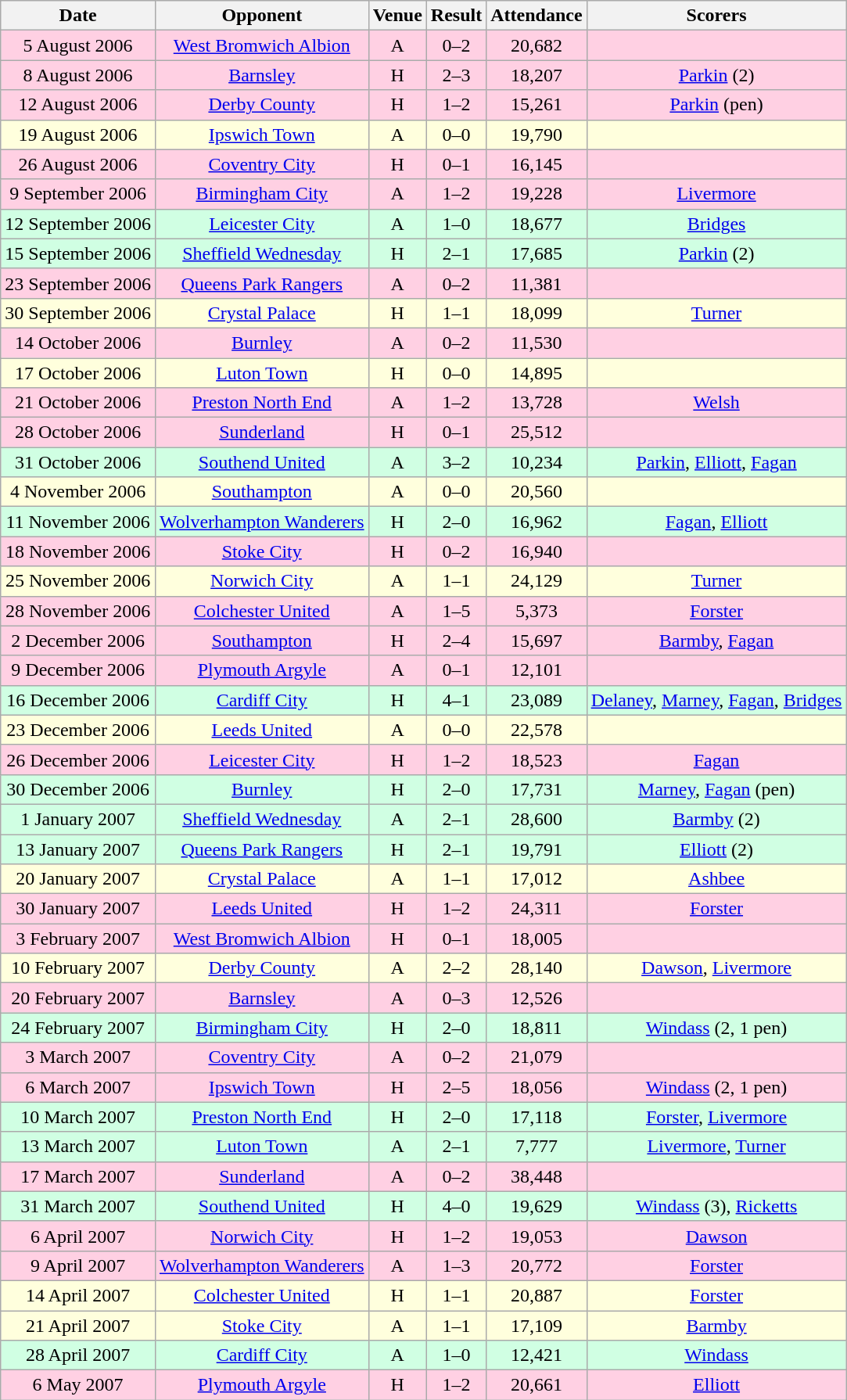<table class="wikitable sortable" style="text-align:center;">
<tr>
<th>Date</th>
<th>Opponent</th>
<th>Venue</th>
<th>Result</th>
<th>Attendance</th>
<th>Scorers</th>
</tr>
<tr style="background:#ffd0e3;">
<td>5 August 2006</td>
<td><a href='#'>West Bromwich Albion</a></td>
<td>A</td>
<td>0–2</td>
<td>20,682</td>
<td></td>
</tr>
<tr style="background:#ffd0e3;">
<td>8 August 2006</td>
<td><a href='#'>Barnsley</a></td>
<td>H</td>
<td>2–3</td>
<td>18,207</td>
<td><a href='#'>Parkin</a> (2)</td>
</tr>
<tr style="background:#ffd0e3;">
<td>12 August 2006</td>
<td><a href='#'>Derby County</a></td>
<td>H</td>
<td>1–2</td>
<td>15,261</td>
<td><a href='#'>Parkin</a> (pen)</td>
</tr>
<tr style="background:#ffd;">
<td>19 August 2006</td>
<td><a href='#'>Ipswich Town</a></td>
<td>A</td>
<td>0–0</td>
<td>19,790</td>
<td></td>
</tr>
<tr style="background:#ffd0e3;">
<td>26 August 2006</td>
<td><a href='#'>Coventry City</a></td>
<td>H</td>
<td>0–1</td>
<td>16,145</td>
<td></td>
</tr>
<tr style="background:#ffd0e3;">
<td>9 September 2006</td>
<td><a href='#'>Birmingham City</a></td>
<td>A</td>
<td>1–2</td>
<td>19,228</td>
<td><a href='#'>Livermore</a></td>
</tr>
<tr style="background:#d0ffe3;">
<td>12 September 2006</td>
<td><a href='#'>Leicester City</a></td>
<td>A</td>
<td>1–0</td>
<td>18,677</td>
<td><a href='#'>Bridges</a></td>
</tr>
<tr style="background:#d0ffe3;">
<td>15 September 2006</td>
<td><a href='#'>Sheffield Wednesday</a></td>
<td>H</td>
<td>2–1</td>
<td>17,685</td>
<td><a href='#'>Parkin</a> (2)</td>
</tr>
<tr style="background:#ffd0e3;">
<td>23 September 2006</td>
<td><a href='#'>Queens Park Rangers</a></td>
<td>A</td>
<td>0–2</td>
<td>11,381</td>
<td></td>
</tr>
<tr style="background:#ffd;">
<td>30 September 2006</td>
<td><a href='#'>Crystal Palace</a></td>
<td>H</td>
<td>1–1</td>
<td>18,099</td>
<td><a href='#'>Turner</a></td>
</tr>
<tr style="background:#ffd0e3;">
<td>14 October 2006</td>
<td><a href='#'>Burnley</a></td>
<td>A</td>
<td>0–2</td>
<td>11,530</td>
<td></td>
</tr>
<tr style="background:#ffd;">
<td>17 October 2006</td>
<td><a href='#'>Luton Town</a></td>
<td>H</td>
<td>0–0</td>
<td>14,895</td>
<td></td>
</tr>
<tr style="background:#ffd0e3;">
<td>21 October 2006</td>
<td><a href='#'>Preston North End</a></td>
<td>A</td>
<td>1–2</td>
<td>13,728</td>
<td><a href='#'>Welsh</a></td>
</tr>
<tr style="background:#ffd0e3;">
<td>28 October 2006</td>
<td><a href='#'>Sunderland</a></td>
<td>H</td>
<td>0–1</td>
<td>25,512</td>
<td></td>
</tr>
<tr style="background:#d0ffe3;">
<td>31 October 2006</td>
<td><a href='#'>Southend United</a></td>
<td>A</td>
<td>3–2</td>
<td>10,234</td>
<td><a href='#'>Parkin</a>, <a href='#'>Elliott</a>, <a href='#'>Fagan</a></td>
</tr>
<tr style="background:#ffd;">
<td>4 November 2006</td>
<td><a href='#'>Southampton</a></td>
<td>A</td>
<td>0–0</td>
<td>20,560</td>
<td></td>
</tr>
<tr style="background:#d0ffe3;">
<td>11 November 2006</td>
<td><a href='#'>Wolverhampton Wanderers</a></td>
<td>H</td>
<td>2–0</td>
<td>16,962</td>
<td><a href='#'>Fagan</a>, <a href='#'>Elliott</a></td>
</tr>
<tr style="background:#ffd0e3;">
<td>18 November 2006</td>
<td><a href='#'>Stoke City</a></td>
<td>H</td>
<td>0–2</td>
<td>16,940</td>
<td></td>
</tr>
<tr style="background:#ffd;">
<td>25 November 2006</td>
<td><a href='#'>Norwich City</a></td>
<td>A</td>
<td>1–1</td>
<td>24,129</td>
<td><a href='#'>Turner</a></td>
</tr>
<tr style="background:#ffd0e3;">
<td>28 November 2006</td>
<td><a href='#'>Colchester United</a></td>
<td>A</td>
<td>1–5</td>
<td>5,373</td>
<td><a href='#'>Forster</a></td>
</tr>
<tr style="background:#ffd0e3;">
<td>2 December 2006</td>
<td><a href='#'>Southampton</a></td>
<td>H</td>
<td>2–4</td>
<td>15,697</td>
<td><a href='#'>Barmby</a>, <a href='#'>Fagan</a></td>
</tr>
<tr style="background:#ffd0e3;">
<td>9 December 2006</td>
<td><a href='#'>Plymouth Argyle</a></td>
<td>A</td>
<td>0–1</td>
<td>12,101</td>
<td></td>
</tr>
<tr style="background:#d0ffe3;">
<td>16 December 2006</td>
<td><a href='#'>Cardiff City</a></td>
<td>H</td>
<td>4–1</td>
<td>23,089</td>
<td><a href='#'>Delaney</a>, <a href='#'>Marney</a>, <a href='#'>Fagan</a>, <a href='#'>Bridges</a></td>
</tr>
<tr style="background:#ffd;">
<td>23 December 2006</td>
<td><a href='#'>Leeds United</a></td>
<td>A</td>
<td>0–0</td>
<td>22,578</td>
<td></td>
</tr>
<tr style="background:#ffd0e3;">
<td>26 December 2006</td>
<td><a href='#'>Leicester City</a></td>
<td>H</td>
<td>1–2</td>
<td>18,523</td>
<td><a href='#'>Fagan</a></td>
</tr>
<tr style="background:#d0ffe3;">
<td>30 December 2006</td>
<td><a href='#'>Burnley</a></td>
<td>H</td>
<td>2–0</td>
<td>17,731</td>
<td><a href='#'>Marney</a>, <a href='#'>Fagan</a> (pen)</td>
</tr>
<tr style="background:#d0ffe3;">
<td>1 January 2007</td>
<td><a href='#'>Sheffield Wednesday</a></td>
<td>A</td>
<td>2–1</td>
<td>28,600</td>
<td><a href='#'>Barmby</a> (2)</td>
</tr>
<tr style="background:#d0ffe3;">
<td>13 January 2007</td>
<td><a href='#'>Queens Park Rangers</a></td>
<td>H</td>
<td>2–1</td>
<td>19,791</td>
<td><a href='#'>Elliott</a> (2)</td>
</tr>
<tr style="background:#ffd;">
<td>20 January 2007</td>
<td><a href='#'>Crystal Palace</a></td>
<td>A</td>
<td>1–1</td>
<td>17,012</td>
<td><a href='#'>Ashbee</a></td>
</tr>
<tr style="background:#ffd0e3;">
<td>30 January 2007</td>
<td><a href='#'>Leeds United</a></td>
<td>H</td>
<td>1–2</td>
<td>24,311</td>
<td><a href='#'>Forster</a></td>
</tr>
<tr style="background:#ffd0e3;">
<td>3 February 2007</td>
<td><a href='#'>West Bromwich Albion</a></td>
<td>H</td>
<td>0–1</td>
<td>18,005</td>
<td></td>
</tr>
<tr style="background:#ffd;">
<td>10 February 2007</td>
<td><a href='#'>Derby County</a></td>
<td>A</td>
<td>2–2</td>
<td>28,140</td>
<td><a href='#'>Dawson</a>, <a href='#'>Livermore</a></td>
</tr>
<tr style="background:#ffd0e3;">
<td>20 February 2007</td>
<td><a href='#'>Barnsley</a></td>
<td>A</td>
<td>0–3</td>
<td>12,526</td>
<td></td>
</tr>
<tr style="background:#d0ffe3;">
<td>24 February 2007</td>
<td><a href='#'>Birmingham City</a></td>
<td>H</td>
<td>2–0</td>
<td>18,811</td>
<td><a href='#'>Windass</a> (2, 1 pen)</td>
</tr>
<tr style="background:#ffd0e3;">
<td>3 March 2007</td>
<td><a href='#'>Coventry City</a></td>
<td>A</td>
<td>0–2</td>
<td>21,079</td>
<td></td>
</tr>
<tr style="background:#ffd0e3;">
<td>6 March 2007</td>
<td><a href='#'>Ipswich Town</a></td>
<td>H</td>
<td>2–5</td>
<td>18,056</td>
<td><a href='#'>Windass</a> (2, 1 pen)</td>
</tr>
<tr style="background:#d0ffe3;">
<td>10 March 2007</td>
<td><a href='#'>Preston North End</a></td>
<td>H</td>
<td>2–0</td>
<td>17,118</td>
<td><a href='#'>Forster</a>, <a href='#'>Livermore</a></td>
</tr>
<tr style="background:#d0ffe3;">
<td>13 March 2007</td>
<td><a href='#'>Luton Town</a></td>
<td>A</td>
<td>2–1</td>
<td>7,777</td>
<td><a href='#'>Livermore</a>, <a href='#'>Turner</a></td>
</tr>
<tr style="background:#ffd0e3;">
<td>17 March 2007</td>
<td><a href='#'>Sunderland</a></td>
<td>A</td>
<td>0–2</td>
<td>38,448</td>
<td></td>
</tr>
<tr style="background:#d0ffe3;">
<td>31 March 2007</td>
<td><a href='#'>Southend United</a></td>
<td>H</td>
<td>4–0</td>
<td>19,629</td>
<td><a href='#'>Windass</a> (3), <a href='#'>Ricketts</a></td>
</tr>
<tr style="background:#ffd0e3;">
<td>6 April 2007</td>
<td><a href='#'>Norwich City</a></td>
<td>H</td>
<td>1–2</td>
<td>19,053</td>
<td><a href='#'>Dawson</a></td>
</tr>
<tr style="background:#ffd0e3;">
<td>9 April 2007</td>
<td><a href='#'>Wolverhampton Wanderers</a></td>
<td>A</td>
<td>1–3</td>
<td>20,772</td>
<td><a href='#'>Forster</a></td>
</tr>
<tr style="background:#ffd;">
<td>14 April 2007</td>
<td><a href='#'>Colchester United</a></td>
<td>H</td>
<td>1–1</td>
<td>20,887</td>
<td><a href='#'>Forster</a></td>
</tr>
<tr style="background:#ffd;">
<td>21 April 2007</td>
<td><a href='#'>Stoke City</a></td>
<td>A</td>
<td>1–1</td>
<td>17,109</td>
<td><a href='#'>Barmby</a></td>
</tr>
<tr style="background:#d0ffe3;">
<td>28 April 2007</td>
<td><a href='#'>Cardiff City</a></td>
<td>A</td>
<td>1–0</td>
<td>12,421</td>
<td><a href='#'>Windass</a></td>
</tr>
<tr style="background:#ffd0e3;">
<td>6 May 2007</td>
<td><a href='#'>Plymouth Argyle</a></td>
<td>H</td>
<td>1–2</td>
<td>20,661</td>
<td><a href='#'>Elliott</a></td>
</tr>
</table>
